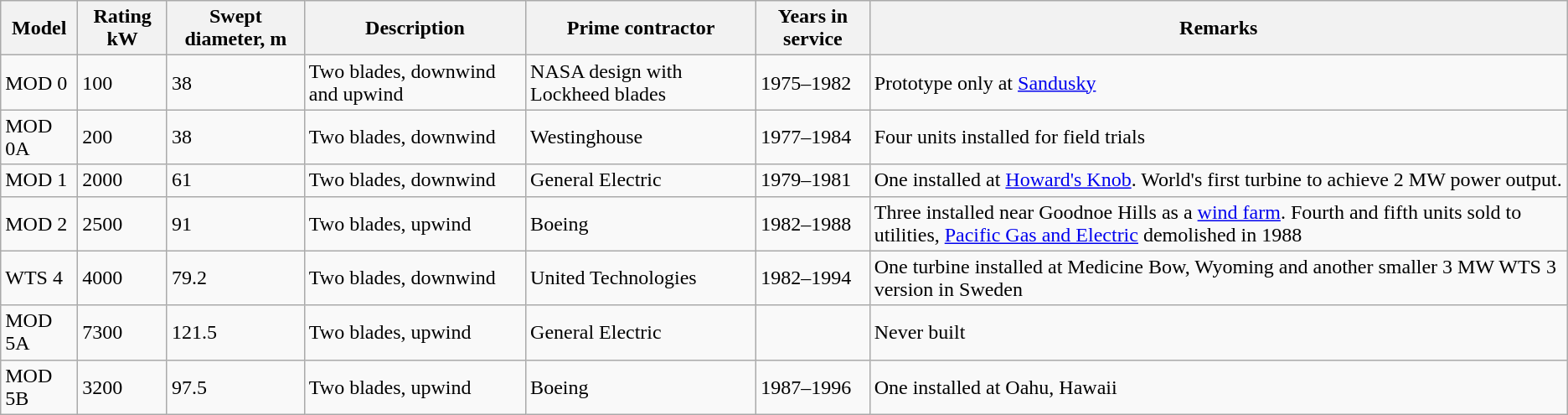<table class=wikitable>
<tr>
<th>Model</th>
<th>Rating kW</th>
<th>Swept diameter, m</th>
<th>Description</th>
<th>Prime contractor</th>
<th>Years in service</th>
<th>Remarks</th>
</tr>
<tr>
<td>MOD 0</td>
<td>100</td>
<td>38</td>
<td>Two blades, downwind and upwind</td>
<td>NASA design with Lockheed blades</td>
<td>1975–1982</td>
<td>Prototype only at <a href='#'>Sandusky</a></td>
</tr>
<tr>
<td>MOD 0A</td>
<td>200</td>
<td>38</td>
<td>Two blades, downwind</td>
<td>Westinghouse</td>
<td>1977–1984</td>
<td>Four units installed for field trials</td>
</tr>
<tr>
<td>MOD 1</td>
<td>2000</td>
<td>61</td>
<td>Two blades, downwind</td>
<td>General Electric</td>
<td>1979–1981</td>
<td>One installed at <a href='#'>Howard's Knob</a>. World's first turbine to achieve 2 MW power output.</td>
</tr>
<tr>
<td>MOD 2</td>
<td>2500</td>
<td>91</td>
<td>Two blades, upwind</td>
<td>Boeing</td>
<td>1982–1988</td>
<td>Three installed near Goodnoe Hills as a <a href='#'>wind farm</a>. Fourth and fifth units sold to utilities, <a href='#'>Pacific Gas and Electric</a> demolished in 1988</td>
</tr>
<tr>
<td>WTS 4</td>
<td>4000</td>
<td>79.2</td>
<td>Two blades, downwind</td>
<td>United Technologies</td>
<td>1982–1994</td>
<td>One turbine installed at Medicine Bow, Wyoming and another smaller 3 MW WTS 3 version in Sweden</td>
</tr>
<tr>
<td>MOD 5A</td>
<td>7300</td>
<td>121.5</td>
<td>Two blades, upwind</td>
<td>General Electric</td>
<td></td>
<td>Never built</td>
</tr>
<tr>
<td>MOD 5B</td>
<td>3200</td>
<td>97.5</td>
<td>Two blades, upwind</td>
<td>Boeing</td>
<td>1987–1996</td>
<td>One installed at Oahu, Hawaii</td>
</tr>
</table>
